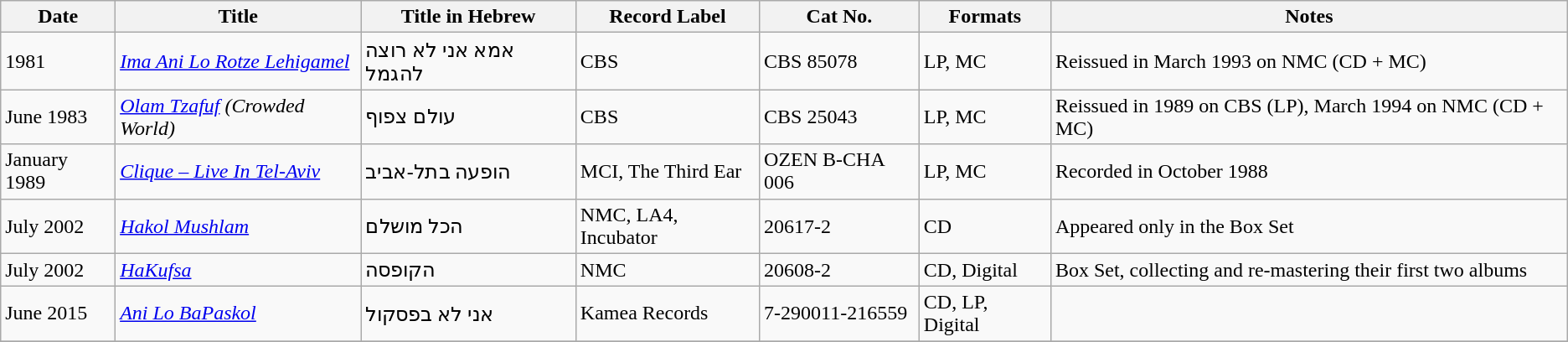<table class=wikitable>
<tr>
<th>Date</th>
<th>Title</th>
<th>Title in Hebrew</th>
<th>Record Label</th>
<th>Cat No.</th>
<th>Formats</th>
<th>Notes</th>
</tr>
<tr>
<td>1981</td>
<td><em><a href='#'>Ima Ani Lo Rotze Lehigamel</a></em></td>
<td>אמא אני לא רוצה להגמל</td>
<td>CBS</td>
<td>CBS 85078</td>
<td>LP, MC</td>
<td>Reissued in March 1993 on NMC (CD + MC)</td>
</tr>
<tr>
<td>June 1983</td>
<td><em><a href='#'>Olam Tzafuf</a></em> <em>(Crowded World)</em></td>
<td>עולם צפוף</td>
<td>CBS</td>
<td>CBS 25043</td>
<td>LP, MC</td>
<td>Reissued in 1989 on CBS (LP), March 1994 on NMC (CD + MC)</td>
</tr>
<tr>
<td>January 1989</td>
<td><em><a href='#'>Clique – Live In Tel-Aviv</a></em></td>
<td>הופעה בתל-אביב</td>
<td>MCI, The Third Ear</td>
<td>OZEN B-CHA 006</td>
<td>LP, MC</td>
<td>Recorded in October 1988</td>
</tr>
<tr>
<td>July 2002</td>
<td><em><a href='#'>Hakol Mushlam</a></em></td>
<td>הכל מושלם</td>
<td>NMC, LA4, Incubator</td>
<td>20617-2</td>
<td>CD</td>
<td>Appeared only in the Box Set</td>
</tr>
<tr>
<td>July 2002</td>
<td><em><a href='#'>HaKufsa</a></em></td>
<td>הקופסה</td>
<td>NMC</td>
<td>20608-2</td>
<td>CD, Digital</td>
<td>Box Set, collecting and re-mastering their first two albums</td>
</tr>
<tr>
<td>June 2015</td>
<td><em><a href='#'>Ani Lo BaPaskol</a></em></td>
<td>אני לא בפסקול</td>
<td>Kamea Records</td>
<td>7-290011-216559</td>
<td>CD, LP, Digital</td>
<td></td>
</tr>
<tr>
</tr>
</table>
